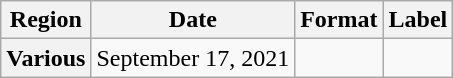<table class="wikitable plainrowheaders">
<tr>
<th scope="col">Region</th>
<th scope="col">Date</th>
<th scope="col">Format</th>
<th scope="col">Label</th>
</tr>
<tr>
<th scope="row">Various</th>
<td>September 17, 2021</td>
<td></td>
<td></td>
</tr>
</table>
